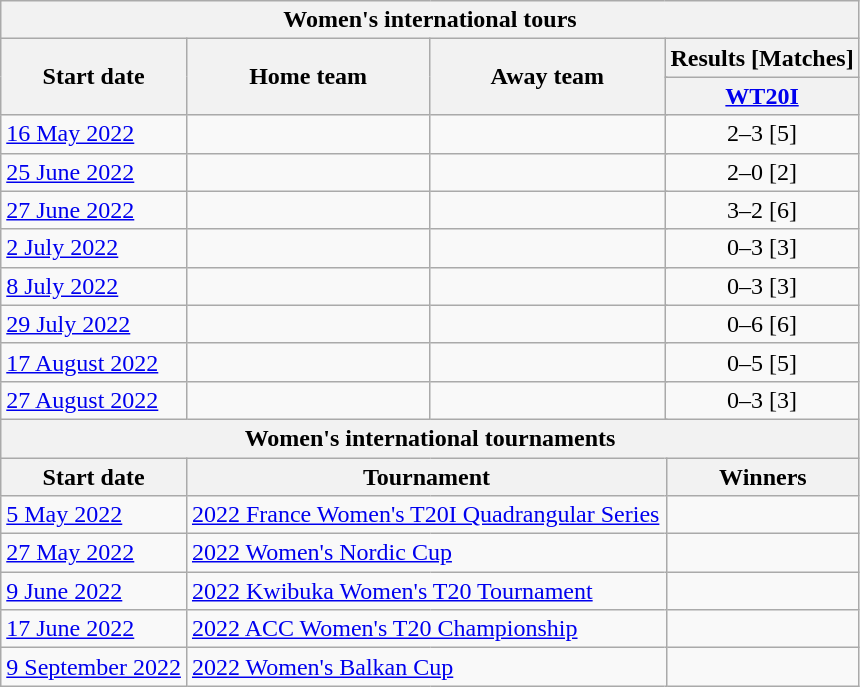<table class="wikitable" style="text-align:center;">
<tr>
<th colspan=7>Women's international tours</th>
</tr>
<tr>
<th rowspan=2>Start date</th>
<th rowspan=2>Home team</th>
<th rowspan=2>Away team</th>
<th colspan=3>Results [Matches]</th>
</tr>
<tr>
<th colspan=3><a href='#'>WT20I</a></th>
</tr>
<tr>
<td style="text-align:left"><a href='#'>16 May 2022</a></td>
<td style="text-align:left"></td>
<td style="text-align:left"></td>
<td colspan=3>2–3 [5]</td>
</tr>
<tr>
<td style="text-align:left"><a href='#'>25 June 2022</a></td>
<td style="text-align:left"></td>
<td style="text-align:left"></td>
<td colspan=3>2–0 [2]</td>
</tr>
<tr>
<td style="text-align:left"><a href='#'>27 June 2022</a></td>
<td style="text-align:left"></td>
<td style="text-align:left"></td>
<td colspan=3>3–2 [6]</td>
</tr>
<tr>
<td style="text-align:left"><a href='#'>2 July 2022</a></td>
<td style="text-align:left"></td>
<td style="text-align:left"></td>
<td colspan=3>0–3 [3]</td>
</tr>
<tr>
<td style="text-align:left"><a href='#'>8 July 2022</a></td>
<td style="text-align:left"></td>
<td style="text-align:left"></td>
<td colspan=3>0–3 [3]</td>
</tr>
<tr>
<td style="text-align:left"><a href='#'>29 July 2022</a></td>
<td style="text-align:left"></td>
<td style="text-align:left"></td>
<td colspan=3>0–6 [6]</td>
</tr>
<tr>
<td style="text-align:left"><a href='#'>17 August 2022</a></td>
<td style="text-align:left"></td>
<td style="text-align:left"></td>
<td colspan=3>0–5 [5]</td>
</tr>
<tr>
<td style="text-align:left"><a href='#'>27 August 2022</a></td>
<td style="text-align:left"></td>
<td style="text-align:left"></td>
<td colspan=3>0–3 [3]</td>
</tr>
<tr>
<th colspan=7>Women's international tournaments</th>
</tr>
<tr>
<th>Start date</th>
<th colspan=3>Tournament</th>
<th colspan=3>Winners</th>
</tr>
<tr>
<td style="text-align:left"><a href='#'>5 May 2022</a></td>
<td style="text-align:left" colspan=3> <a href='#'>2022 France Women's T20I Quadrangular Series</a></td>
<td style="text-align:left" colspan=2></td>
</tr>
<tr>
<td style="text-align:left"><a href='#'>27 May 2022</a></td>
<td style="text-align:left" colspan=3> <a href='#'>2022 Women's Nordic Cup</a></td>
<td style="text-align:left" colspan=2></td>
</tr>
<tr>
<td style="text-align:left"><a href='#'>9 June 2022</a></td>
<td style="text-align:left" colspan=3> <a href='#'>2022 Kwibuka Women's T20 Tournament</a></td>
<td style="text-align:left" colspan=2></td>
</tr>
<tr>
<td style="text-align:left"><a href='#'>17 June 2022</a></td>
<td style="text-align:left" colspan=3> <a href='#'>2022 ACC Women's T20 Championship</a></td>
<td style="text-align:left" colspan=2></td>
</tr>
<tr>
<td style="text-align:left"><a href='#'>9 September 2022</a></td>
<td style="text-align:left" colspan=3> <a href='#'>2022 Women's Balkan Cup</a></td>
<td style="text-align:left" colspan=3></td>
</tr>
</table>
